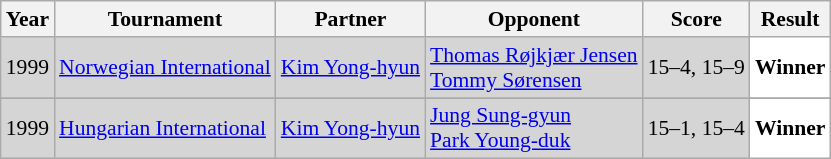<table class="sortable wikitable" style="font-size: 90%;">
<tr>
<th>Year</th>
<th>Tournament</th>
<th>Partner</th>
<th>Opponent</th>
<th>Score</th>
<th>Result</th>
</tr>
<tr style="background:#D5D5D5">
<td align="center">1999</td>
<td align="left"><a href='#'>Norwegian International</a></td>
<td align="left"> <a href='#'>Kim Yong-hyun</a></td>
<td align="left"> <a href='#'>Thomas Røjkjær Jensen</a> <br>  <a href='#'>Tommy Sørensen</a></td>
<td align="left">15–4, 15–9</td>
<td style="text-align:left; background:white"> <strong>Winner</strong></td>
</tr>
<tr>
</tr>
<tr style="background:#D5D5D5">
<td align="center">1999</td>
<td align="left"><a href='#'>Hungarian International</a></td>
<td align="left"> <a href='#'>Kim Yong-hyun</a></td>
<td align="left"> <a href='#'>Jung Sung-gyun</a> <br>  <a href='#'>Park Young-duk</a></td>
<td align="left">15–1, 15–4</td>
<td style="text-align:left; background:white"> <strong>Winner</strong></td>
</tr>
</table>
